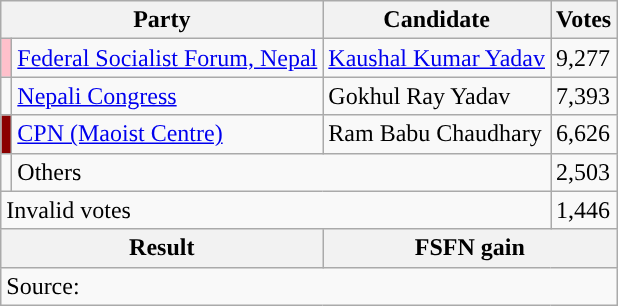<table class="wikitable">
<tr>
<th colspan="2">Party</th>
<th>Candidate</th>
<th>Votes</th>
</tr>
<tr>
<td style="background-color:pink"></td>
<td><a href='#'>Federal Socialist Forum, Nepal</a></td>
<td><a href='#'>Kaushal Kumar Yadav</a></td>
<td>9,277</td>
</tr>
<tr>
<td style="background-color:"></td>
<td><a href='#'>Nepali Congress</a></td>
<td>Gokhul Ray Yadav</td>
<td>7,393</td>
</tr>
<tr>
<td style="background-color:darkred"></td>
<td><a href='#'>CPN (Maoist Centre)</a></td>
<td>Ram Babu Chaudhary</td>
<td>6,626</td>
</tr>
<tr>
<td></td>
<td colspan="2">Others</td>
<td>2,503</td>
</tr>
<tr>
<td colspan="3">Invalid votes</td>
<td>1,446</td>
</tr>
<tr>
<th colspan="2">Result</th>
<th colspan="2">FSFN gain</th>
</tr>
<tr>
<td colspan="4">Source: </td>
</tr>
</table>
